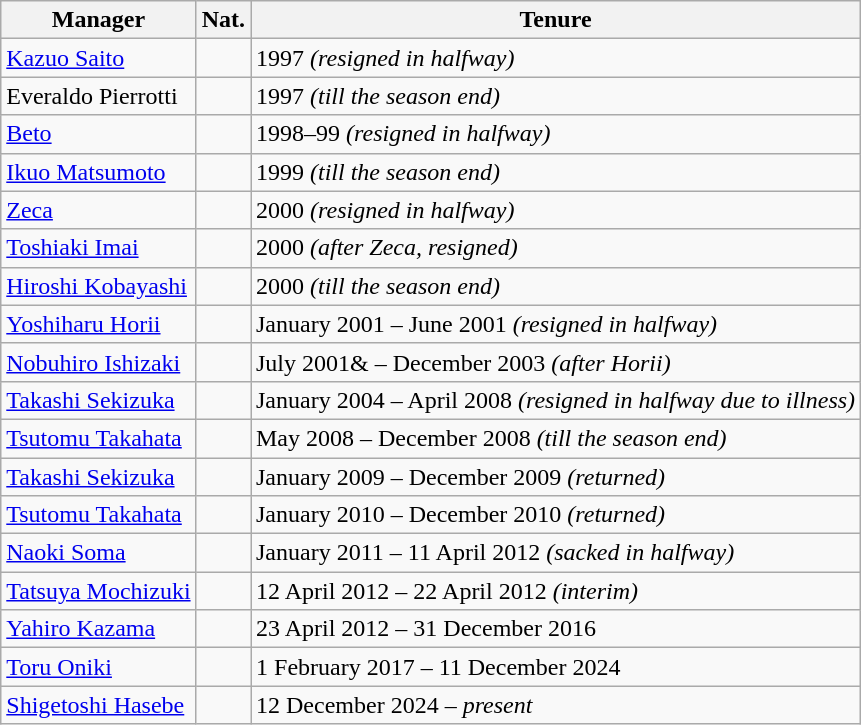<table class="wikitable">
<tr>
<th>Manager</th>
<th>Nat.</th>
<th>Tenure</th>
</tr>
<tr>
<td><a href='#'>Kazuo Saito</a></td>
<td></td>
<td>1997 <em>(resigned in halfway)</em></td>
</tr>
<tr>
<td>Everaldo Pierrotti</td>
<td></td>
<td>1997 <em>(till the season end)</em></td>
</tr>
<tr>
<td><a href='#'>Beto</a></td>
<td></td>
<td>1998–99 <em>(resigned in halfway)</em></td>
</tr>
<tr>
<td><a href='#'>Ikuo Matsumoto</a></td>
<td></td>
<td>1999 <em>(till the season end)</em></td>
</tr>
<tr>
<td><a href='#'>Zeca</a></td>
<td></td>
<td>2000 <em>(resigned in halfway)</em></td>
</tr>
<tr>
<td><a href='#'>Toshiaki Imai</a></td>
<td></td>
<td>2000 <em>(after Zeca, resigned)</em></td>
</tr>
<tr>
<td><a href='#'>Hiroshi Kobayashi</a></td>
<td></td>
<td>2000 <em>(till the season end)</em></td>
</tr>
<tr>
<td><a href='#'>Yoshiharu Horii</a></td>
<td></td>
<td>January 2001 – June 2001 <em>(resigned in halfway)</em></td>
</tr>
<tr>
<td><a href='#'>Nobuhiro Ishizaki</a></td>
<td></td>
<td>July 2001& –  December 2003 <em>(after Horii)</em></td>
</tr>
<tr>
<td><a href='#'>Takashi Sekizuka</a></td>
<td></td>
<td>January 2004 – April 2008 <em>(resigned in halfway due to illness)</em></td>
</tr>
<tr>
<td><a href='#'>Tsutomu Takahata</a></td>
<td></td>
<td>May 2008 – December 2008 <em>(till the season end)</em></td>
</tr>
<tr>
<td><a href='#'>Takashi Sekizuka</a></td>
<td></td>
<td>January 2009 – December 2009 <em>(returned)</em></td>
</tr>
<tr>
<td><a href='#'>Tsutomu Takahata</a></td>
<td></td>
<td>January 2010 – December 2010  <em>(returned)</em></td>
</tr>
<tr>
<td><a href='#'>Naoki Soma</a></td>
<td></td>
<td>January 2011 – 11 April 2012 <em>(sacked in halfway)</em></td>
</tr>
<tr>
<td><a href='#'>Tatsuya Mochizuki</a></td>
<td></td>
<td>12 April 2012 – 22 April 2012 <em>(interim)</em></td>
</tr>
<tr>
<td><a href='#'>Yahiro Kazama</a></td>
<td></td>
<td>23 April 2012 – 31 December 2016</td>
</tr>
<tr>
<td><a href='#'>Toru Oniki</a></td>
<td></td>
<td>1 February 2017 – 11 December 2024</td>
</tr>
<tr>
<td><a href='#'>Shigetoshi Hasebe</a></td>
<td></td>
<td>12 December 2024 – <em>present</em></td>
</tr>
</table>
